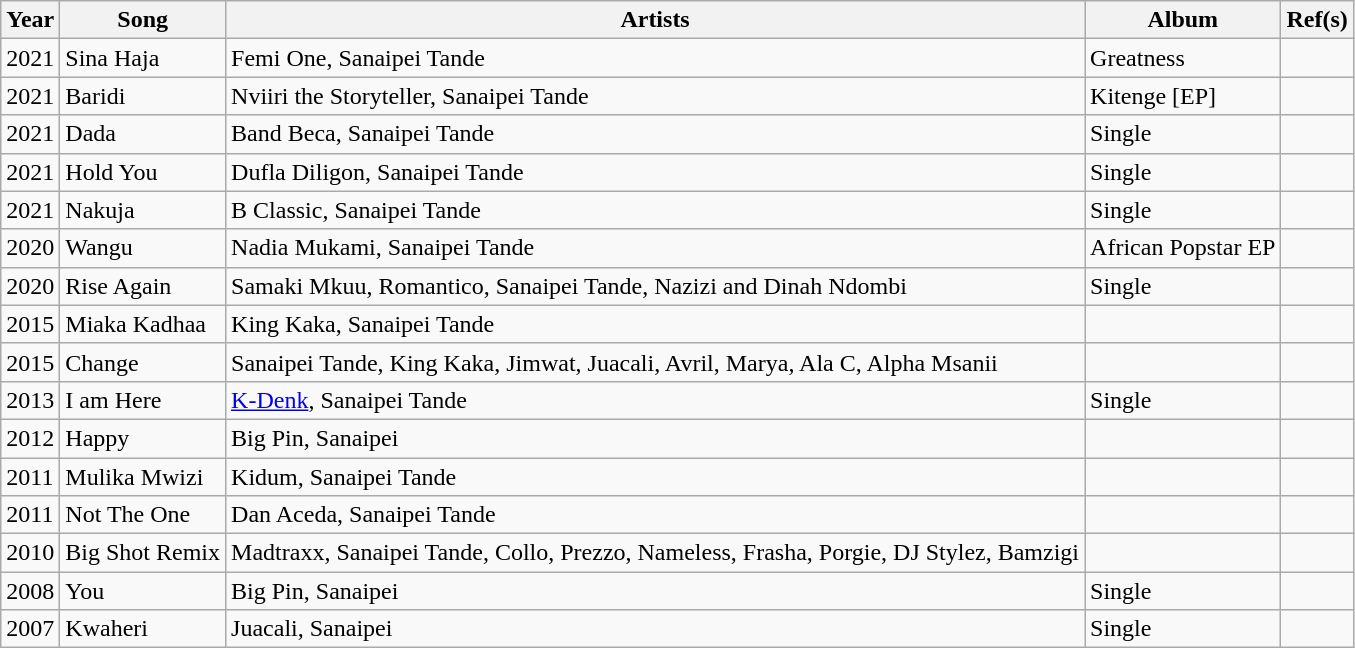<table class="wikitable sortable">
<tr>
<th>Year</th>
<th>Song</th>
<th>Artists</th>
<th>Album</th>
<th>Ref(s)</th>
</tr>
<tr>
<td>2021</td>
<td>Sina Haja</td>
<td>Femi One, Sanaipei Tande</td>
<td>Greatness</td>
<td></td>
</tr>
<tr>
<td>2021</td>
<td>Baridi</td>
<td>Nviiri the Storyteller, Sanaipei Tande</td>
<td>Kitenge [EP]</td>
<td></td>
</tr>
<tr>
<td>2021</td>
<td>Dada</td>
<td>Band Beca, Sanaipei Tande</td>
<td>Single</td>
<td></td>
</tr>
<tr>
<td>2021</td>
<td>Hold You</td>
<td>Dufla Diligon, Sanaipei Tande</td>
<td>Single</td>
<td></td>
</tr>
<tr>
<td>2021</td>
<td>Nakuja</td>
<td>B Classic, Sanaipei Tande</td>
<td>Single</td>
<td></td>
</tr>
<tr>
<td>2020</td>
<td>Wangu</td>
<td>Nadia Mukami, Sanaipei Tande</td>
<td>African Popstar EP</td>
<td></td>
</tr>
<tr>
<td>2020</td>
<td>Rise Again</td>
<td>Samaki Mkuu, Romantico, Sanaipei Tande, Nazizi and Dinah Ndombi</td>
<td>Single</td>
<td></td>
</tr>
<tr>
<td>2015</td>
<td>Miaka Kadhaa</td>
<td>King Kaka, Sanaipei Tande</td>
<td></td>
<td></td>
</tr>
<tr>
<td>2015</td>
<td>Change</td>
<td>Sanaipei Tande, King Kaka, Jimwat, Juacali, Avril, Marya, Ala C, Alpha Msanii</td>
<td></td>
<td></td>
</tr>
<tr>
<td>2013</td>
<td>I am Here</td>
<td><a href='#'>K-Denk</a>, Sanaipei Tande</td>
<td>Single</td>
<td></td>
</tr>
<tr>
<td>2012</td>
<td>Happy</td>
<td>Big Pin, Sanaipei</td>
<td></td>
<td></td>
</tr>
<tr>
<td>2011</td>
<td>Mulika Mwizi</td>
<td>Kidum, Sanaipei Tande</td>
<td></td>
<td></td>
</tr>
<tr>
<td>2011</td>
<td>Not The One</td>
<td>Dan Aceda, Sanaipei Tande</td>
<td></td>
<td></td>
</tr>
<tr>
<td>2010</td>
<td>Big Shot Remix</td>
<td>Madtraxx, Sanaipei Tande, Collo, Prezzo, Nameless, Frasha, Porgie, DJ Stylez, Bamzigi</td>
<td></td>
<td></td>
</tr>
<tr>
<td>2008</td>
<td>You</td>
<td>Big Pin, Sanaipei</td>
<td>Single</td>
<td></td>
</tr>
<tr>
<td>2007</td>
<td>Kwaheri</td>
<td>Juacali, Sanaipei</td>
<td>Single</td>
<td></td>
</tr>
</table>
